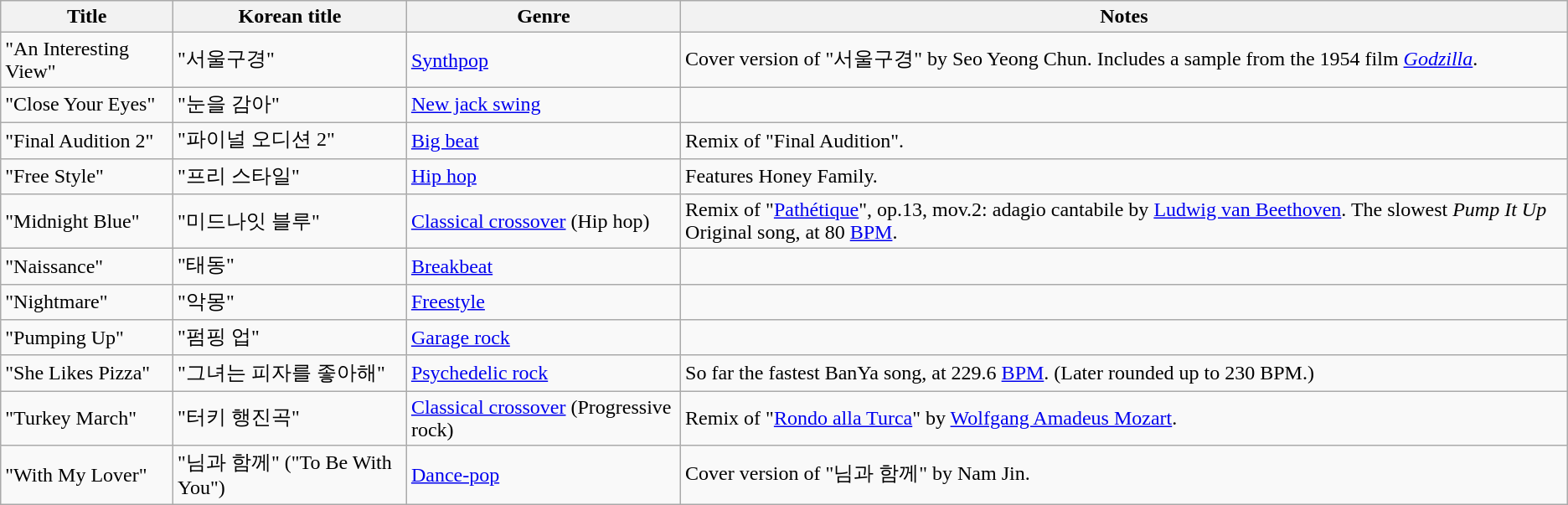<table class="wikitable">
<tr>
<th>Title</th>
<th>Korean title</th>
<th>Genre</th>
<th>Notes</th>
</tr>
<tr>
<td>"An Interesting View"</td>
<td>"서울구경"</td>
<td><a href='#'>Synthpop</a></td>
<td>Cover version of "서울구경" by Seo Yeong Chun. Includes a sample from the 1954 film <em><a href='#'>Godzilla</a></em>.</td>
</tr>
<tr>
<td>"Close Your Eyes"</td>
<td>"눈을 감아"</td>
<td><a href='#'>New jack swing</a></td>
<td></td>
</tr>
<tr>
<td>"Final Audition 2"</td>
<td>"파이널 오디션 2"</td>
<td><a href='#'>Big beat</a></td>
<td>Remix of "Final Audition".</td>
</tr>
<tr>
<td>"Free Style"</td>
<td>"프리 스타일"</td>
<td><a href='#'>Hip hop</a></td>
<td>Features Honey Family.</td>
</tr>
<tr>
<td>"Midnight Blue"</td>
<td>"미드나잇 블루"</td>
<td><a href='#'>Classical crossover</a> (Hip hop)</td>
<td>Remix of "<a href='#'>Pathétique</a>", op.13, mov.2: adagio cantabile by <a href='#'>Ludwig van Beethoven</a>. The slowest <em>Pump It Up</em> Original song, at 80 <a href='#'>BPM</a>.</td>
</tr>
<tr>
<td>"Naissance"</td>
<td>"태동"</td>
<td><a href='#'>Breakbeat</a></td>
<td></td>
</tr>
<tr>
<td>"Nightmare"</td>
<td>"악몽"</td>
<td><a href='#'>Freestyle</a></td>
<td></td>
</tr>
<tr>
<td>"Pumping Up"</td>
<td>"펌핑 업"</td>
<td><a href='#'>Garage rock</a></td>
<td></td>
</tr>
<tr>
<td>"She Likes Pizza"</td>
<td>"그녀는 피자를 좋아해"</td>
<td><a href='#'>Psychedelic rock</a></td>
<td>So far the fastest BanYa song, at 229.6 <a href='#'>BPM</a>. (Later rounded up to 230 BPM.)</td>
</tr>
<tr>
<td>"Turkey March"</td>
<td>"터키 행진곡"</td>
<td><a href='#'>Classical crossover</a> (Progressive rock)</td>
<td>Remix of "<a href='#'>Rondo alla Turca</a>" by <a href='#'>Wolfgang Amadeus Mozart</a>.</td>
</tr>
<tr>
<td>"With My Lover"</td>
<td>"님과 함께" ("To Be With You")</td>
<td><a href='#'>Dance-pop</a></td>
<td>Cover version of "님과 함께" by Nam Jin.</td>
</tr>
</table>
